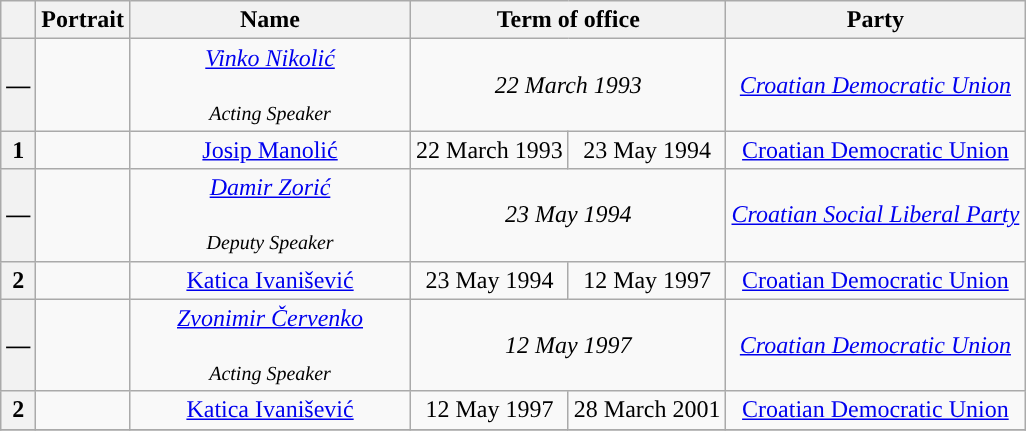<table class="wikitable" style="text-align:center">
<tr ->
<th></th>
<th>Portrait</th>
<th width=180>Name<br></th>
<th colspan=2>Term of office</th>
<th>Party</th>
</tr>
<tr ->
<th style="background:">—</th>
<td></td>
<td><em><a href='#'>Vinko Nikolić</a></em><br><em></em><br><small><em>Acting Speaker</em></small></td>
<td colspan=2><em>22 March 1993</em></td>
<td><em><a href='#'>Croatian Democratic Union</a></em></td>
</tr>
<tr ->
<th style="background:">1</th>
<td></td>
<td><a href='#'>Josip Manolić</a><br></td>
<td>22 March 1993</td>
<td>23 May 1994</td>
<td><a href='#'>Croatian Democratic Union</a></td>
</tr>
<tr ->
<th style="background:">—</th>
<td></td>
<td><em><a href='#'>Damir Zorić</a></em><br><em></em><br> <small><em>Deputy Speaker</em></small></td>
<td colspan=2><em>23 May 1994</em></td>
<td><em><a href='#'>Croatian Social Liberal Party</a></em></td>
</tr>
<tr ->
<th style="background:">2</th>
<td></td>
<td><a href='#'>Katica Ivanišević</a><br></td>
<td>23 May 1994</td>
<td>12 May 1997</td>
<td><a href='#'>Croatian Democratic Union</a></td>
</tr>
<tr ->
<th style="background:">—</th>
<td></td>
<td><em><a href='#'>Zvonimir Červenko</a></em><br><em></em><br> <small><em>Acting Speaker</em></small></td>
<td colspan=2><em>12 May 1997</em></td>
<td><em><a href='#'>Croatian Democratic Union</a></em></td>
</tr>
<tr ->
<th style="background:">2</th>
<td></td>
<td><a href='#'>Katica Ivanišević</a><br></td>
<td>12 May 1997</td>
<td>28 March 2001</td>
<td><a href='#'>Croatian Democratic Union</a></td>
</tr>
<tr ->
</tr>
</table>
